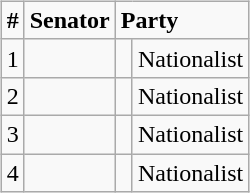<table style="width:100%;">
<tr style=vertical-align:top>
<td><br>




</td>
<td align=right><br><table class="wikitable">
<tr>
<td><strong>#</strong></td>
<td><strong>Senator</strong></td>
<td colspan="2"><strong>Party</strong></td>
</tr>
<tr>
<td>1</td>
<td></td>
<td> </td>
<td>Nationalist</td>
</tr>
<tr>
<td>2</td>
<td></td>
<td> </td>
<td>Nationalist</td>
</tr>
<tr>
<td>3</td>
<td></td>
<td> </td>
<td>Nationalist</td>
</tr>
<tr>
<td>4</td>
<td></td>
<td> </td>
<td>Nationalist</td>
</tr>
</table>
</td>
</tr>
</table>
